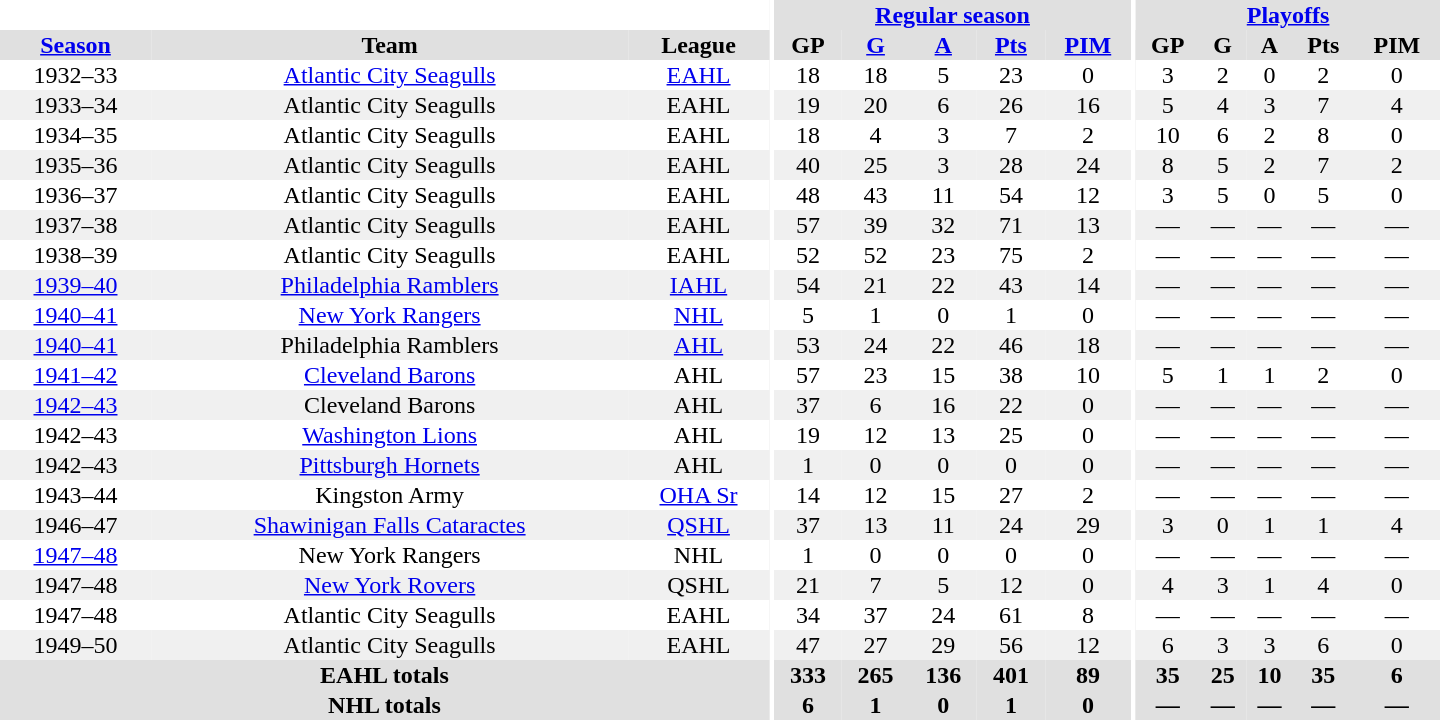<table border="0" cellpadding="1" cellspacing="0" style="text-align:center; width:60em">
<tr bgcolor="#e0e0e0">
<th colspan="3" bgcolor="#ffffff"></th>
<th rowspan="100" bgcolor="#ffffff"></th>
<th colspan="5"><a href='#'>Regular season</a></th>
<th rowspan="100" bgcolor="#ffffff"></th>
<th colspan="5"><a href='#'>Playoffs</a></th>
</tr>
<tr bgcolor="#e0e0e0">
<th><a href='#'>Season</a></th>
<th>Team</th>
<th>League</th>
<th>GP</th>
<th><a href='#'>G</a></th>
<th><a href='#'>A</a></th>
<th><a href='#'>Pts</a></th>
<th><a href='#'>PIM</a></th>
<th>GP</th>
<th>G</th>
<th>A</th>
<th>Pts</th>
<th>PIM</th>
</tr>
<tr>
<td>1932–33</td>
<td><a href='#'>Atlantic City Seagulls</a></td>
<td><a href='#'>EAHL</a></td>
<td>18</td>
<td>18</td>
<td>5</td>
<td>23</td>
<td>0</td>
<td>3</td>
<td>2</td>
<td>0</td>
<td>2</td>
<td>0</td>
</tr>
<tr bgcolor="#f0f0f0">
<td>1933–34</td>
<td>Atlantic City Seagulls</td>
<td>EAHL</td>
<td>19</td>
<td>20</td>
<td>6</td>
<td>26</td>
<td>16</td>
<td>5</td>
<td>4</td>
<td>3</td>
<td>7</td>
<td>4</td>
</tr>
<tr>
<td>1934–35</td>
<td>Atlantic City Seagulls</td>
<td>EAHL</td>
<td>18</td>
<td>4</td>
<td>3</td>
<td>7</td>
<td>2</td>
<td>10</td>
<td>6</td>
<td>2</td>
<td>8</td>
<td>0</td>
</tr>
<tr bgcolor="#f0f0f0">
<td>1935–36</td>
<td>Atlantic City Seagulls</td>
<td>EAHL</td>
<td>40</td>
<td>25</td>
<td>3</td>
<td>28</td>
<td>24</td>
<td>8</td>
<td>5</td>
<td>2</td>
<td>7</td>
<td>2</td>
</tr>
<tr>
<td>1936–37</td>
<td>Atlantic City Seagulls</td>
<td>EAHL</td>
<td>48</td>
<td>43</td>
<td>11</td>
<td>54</td>
<td>12</td>
<td>3</td>
<td>5</td>
<td>0</td>
<td>5</td>
<td>0</td>
</tr>
<tr bgcolor="#f0f0f0">
<td>1937–38</td>
<td>Atlantic City Seagulls</td>
<td>EAHL</td>
<td>57</td>
<td>39</td>
<td>32</td>
<td>71</td>
<td>13</td>
<td>—</td>
<td>—</td>
<td>—</td>
<td>—</td>
<td>—</td>
</tr>
<tr>
<td>1938–39</td>
<td>Atlantic City Seagulls</td>
<td>EAHL</td>
<td>52</td>
<td>52</td>
<td>23</td>
<td>75</td>
<td>2</td>
<td>—</td>
<td>—</td>
<td>—</td>
<td>—</td>
<td>—</td>
</tr>
<tr bgcolor="#f0f0f0">
<td><a href='#'>1939–40</a></td>
<td><a href='#'>Philadelphia Ramblers</a></td>
<td><a href='#'>IAHL</a></td>
<td>54</td>
<td>21</td>
<td>22</td>
<td>43</td>
<td>14</td>
<td>—</td>
<td>—</td>
<td>—</td>
<td>—</td>
<td>—</td>
</tr>
<tr>
<td><a href='#'>1940–41</a></td>
<td><a href='#'>New York Rangers</a></td>
<td><a href='#'>NHL</a></td>
<td>5</td>
<td>1</td>
<td>0</td>
<td>1</td>
<td>0</td>
<td>—</td>
<td>—</td>
<td>—</td>
<td>—</td>
<td>—</td>
</tr>
<tr bgcolor="#f0f0f0">
<td><a href='#'>1940–41</a></td>
<td>Philadelphia Ramblers</td>
<td><a href='#'>AHL</a></td>
<td>53</td>
<td>24</td>
<td>22</td>
<td>46</td>
<td>18</td>
<td>—</td>
<td>—</td>
<td>—</td>
<td>—</td>
<td>—</td>
</tr>
<tr>
<td><a href='#'>1941–42</a></td>
<td><a href='#'>Cleveland Barons</a></td>
<td>AHL</td>
<td>57</td>
<td>23</td>
<td>15</td>
<td>38</td>
<td>10</td>
<td>5</td>
<td>1</td>
<td>1</td>
<td>2</td>
<td>0</td>
</tr>
<tr bgcolor="#f0f0f0">
<td><a href='#'>1942–43</a></td>
<td>Cleveland Barons</td>
<td>AHL</td>
<td>37</td>
<td>6</td>
<td>16</td>
<td>22</td>
<td>0</td>
<td>—</td>
<td>—</td>
<td>—</td>
<td>—</td>
<td>—</td>
</tr>
<tr>
<td>1942–43</td>
<td><a href='#'>Washington Lions</a></td>
<td>AHL</td>
<td>19</td>
<td>12</td>
<td>13</td>
<td>25</td>
<td>0</td>
<td>—</td>
<td>—</td>
<td>—</td>
<td>—</td>
<td>—</td>
</tr>
<tr bgcolor="#f0f0f0">
<td>1942–43</td>
<td><a href='#'>Pittsburgh Hornets</a></td>
<td>AHL</td>
<td>1</td>
<td>0</td>
<td>0</td>
<td>0</td>
<td>0</td>
<td>—</td>
<td>—</td>
<td>—</td>
<td>—</td>
<td>—</td>
</tr>
<tr>
<td>1943–44</td>
<td>Kingston Army</td>
<td><a href='#'>OHA Sr</a></td>
<td>14</td>
<td>12</td>
<td>15</td>
<td>27</td>
<td>2</td>
<td>—</td>
<td>—</td>
<td>—</td>
<td>—</td>
<td>—</td>
</tr>
<tr bgcolor="#f0f0f0">
<td>1946–47</td>
<td><a href='#'>Shawinigan Falls Cataractes</a></td>
<td><a href='#'>QSHL</a></td>
<td>37</td>
<td>13</td>
<td>11</td>
<td>24</td>
<td>29</td>
<td>3</td>
<td>0</td>
<td>1</td>
<td>1</td>
<td>4</td>
</tr>
<tr>
<td><a href='#'>1947–48</a></td>
<td>New York Rangers</td>
<td>NHL</td>
<td>1</td>
<td>0</td>
<td>0</td>
<td>0</td>
<td>0</td>
<td>—</td>
<td>—</td>
<td>—</td>
<td>—</td>
<td>—</td>
</tr>
<tr bgcolor="#f0f0f0">
<td>1947–48</td>
<td><a href='#'>New York Rovers</a></td>
<td>QSHL</td>
<td>21</td>
<td>7</td>
<td>5</td>
<td>12</td>
<td>0</td>
<td>4</td>
<td>3</td>
<td>1</td>
<td>4</td>
<td>0</td>
</tr>
<tr>
<td>1947–48</td>
<td>Atlantic City Seagulls</td>
<td>EAHL</td>
<td>34</td>
<td>37</td>
<td>24</td>
<td>61</td>
<td>8</td>
<td>—</td>
<td>—</td>
<td>—</td>
<td>—</td>
<td>—</td>
</tr>
<tr bgcolor="#f0f0f0">
<td>1949–50</td>
<td>Atlantic City Seagulls</td>
<td>EAHL</td>
<td>47</td>
<td>27</td>
<td>29</td>
<td>56</td>
<td>12</td>
<td>6</td>
<td>3</td>
<td>3</td>
<td>6</td>
<td>0</td>
</tr>
<tr bgcolor="#e0e0e0">
<th colspan="3">EAHL totals</th>
<th>333</th>
<th>265</th>
<th>136</th>
<th>401</th>
<th>89</th>
<th>35</th>
<th>25</th>
<th>10</th>
<th>35</th>
<th>6</th>
</tr>
<tr bgcolor="#e0e0e0">
<th colspan="3">NHL totals</th>
<th>6</th>
<th>1</th>
<th>0</th>
<th>1</th>
<th>0</th>
<th>—</th>
<th>—</th>
<th>—</th>
<th>—</th>
<th>—</th>
</tr>
</table>
